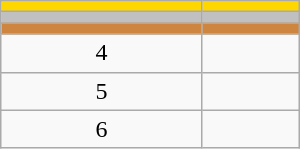<table class="wikitable" style="width:200px;">
<tr style="background:gold;">
<td align=center></td>
<td></td>
</tr>
<tr style="background:silver;">
<td align=center></td>
<td></td>
</tr>
<tr style="background:peru;">
<td align=center></td>
<td></td>
</tr>
<tr>
<td align=center>4</td>
<td></td>
</tr>
<tr>
<td align=center>5</td>
<td></td>
</tr>
<tr>
<td align=center>6</td>
<td></td>
</tr>
</table>
